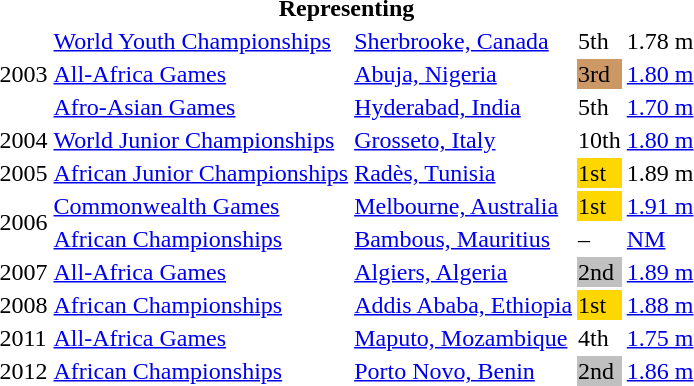<table>
<tr>
<th colspan="6">Representing </th>
</tr>
<tr>
<td rowspan=3>2003</td>
<td><a href='#'>World Youth Championships</a></td>
<td><a href='#'>Sherbrooke, Canada</a></td>
<td>5th</td>
<td>1.78 m</td>
</tr>
<tr>
<td><a href='#'>All-Africa Games</a></td>
<td><a href='#'>Abuja, Nigeria</a></td>
<td bgcolor=cc9966>3rd</td>
<td><a href='#'>1.80 m</a></td>
</tr>
<tr>
<td><a href='#'>Afro-Asian Games</a></td>
<td><a href='#'>Hyderabad, India</a></td>
<td>5th</td>
<td><a href='#'>1.70 m</a></td>
</tr>
<tr>
<td>2004</td>
<td><a href='#'>World Junior Championships</a></td>
<td><a href='#'>Grosseto, Italy</a></td>
<td>10th</td>
<td><a href='#'>1.80 m</a></td>
</tr>
<tr>
<td>2005</td>
<td><a href='#'>African Junior Championships</a></td>
<td><a href='#'>Radès, Tunisia</a></td>
<td bgcolor=gold>1st</td>
<td>1.89 m</td>
</tr>
<tr>
<td rowspan=2>2006</td>
<td><a href='#'>Commonwealth Games</a></td>
<td><a href='#'>Melbourne, Australia</a></td>
<td bgcolor=gold>1st</td>
<td><a href='#'>1.91 m</a></td>
</tr>
<tr>
<td><a href='#'>African Championships</a></td>
<td><a href='#'>Bambous, Mauritius</a></td>
<td>–</td>
<td><a href='#'>NM</a></td>
</tr>
<tr>
<td>2007</td>
<td><a href='#'>All-Africa Games</a></td>
<td><a href='#'>Algiers, Algeria</a></td>
<td bgcolor=silver>2nd</td>
<td><a href='#'>1.89 m</a></td>
</tr>
<tr>
<td>2008</td>
<td><a href='#'>African Championships</a></td>
<td><a href='#'>Addis Ababa, Ethiopia</a></td>
<td bgcolor=gold>1st</td>
<td><a href='#'>1.88 m</a></td>
</tr>
<tr>
<td>2011</td>
<td><a href='#'>All-Africa Games</a></td>
<td><a href='#'>Maputo, Mozambique</a></td>
<td>4th</td>
<td><a href='#'>1.75 m</a></td>
</tr>
<tr>
<td>2012</td>
<td><a href='#'>African Championships</a></td>
<td><a href='#'>Porto Novo, Benin</a></td>
<td bgcolor=silver>2nd</td>
<td><a href='#'>1.86 m</a></td>
</tr>
</table>
